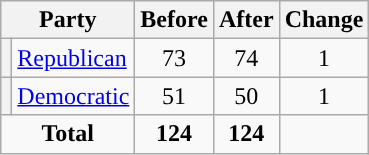<table class="wikitable" style="text-align:center;">
<tr>
<th colspan="2">Party</th>
<th>Before</th>
<th>After</th>
<th>Change</th>
</tr>
<tr>
<th style="background-color:"></th>
<td style="text-align:left;"><a href='#'>Republican</a></td>
<td>73</td>
<td>74</td>
<td> 1</td>
</tr>
<tr>
<th style="background-color:"></th>
<td style="text-align:left;"><a href='#'>Democratic</a></td>
<td>51</td>
<td>50</td>
<td> 1</td>
</tr>
<tr>
<td colspan="2"><strong>Total</strong></td>
<td><strong>124</strong></td>
<td><strong>124</strong></td>
<td></td>
</tr>
</table>
